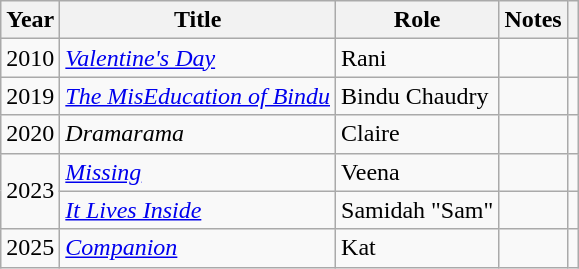<table class="wikitable sortable">
<tr>
<th>Year</th>
<th>Title</th>
<th>Role</th>
<th class="unsortable">Notes</th>
<th class="unsortable"></th>
</tr>
<tr>
<td>2010</td>
<td><em><a href='#'>Valentine's Day</a></em></td>
<td>Rani</td>
<td></td>
<td style="text-align:center;"></td>
</tr>
<tr>
<td>2019</td>
<td><em><a href='#'>The MisEducation of Bindu</a></em></td>
<td>Bindu Chaudry</td>
<td></td>
<td style="text-align:center;"></td>
</tr>
<tr>
<td>2020</td>
<td><em>Dramarama</em></td>
<td>Claire</td>
<td></td>
<td style="text-align:center;"></td>
</tr>
<tr>
<td rowspan="2">2023</td>
<td><em><a href='#'>Missing</a></em></td>
<td>Veena</td>
<td></td>
<td style="text-align:center;"></td>
</tr>
<tr>
<td><em><a href='#'>It Lives Inside</a></em></td>
<td>Samidah "Sam"</td>
<td></td>
<td style="text-align:center;"></td>
</tr>
<tr>
<td>2025</td>
<td><em><a href='#'>Companion</a></em></td>
<td>Kat</td>
<td></td>
<td style="text-align:center;"></td>
</tr>
</table>
